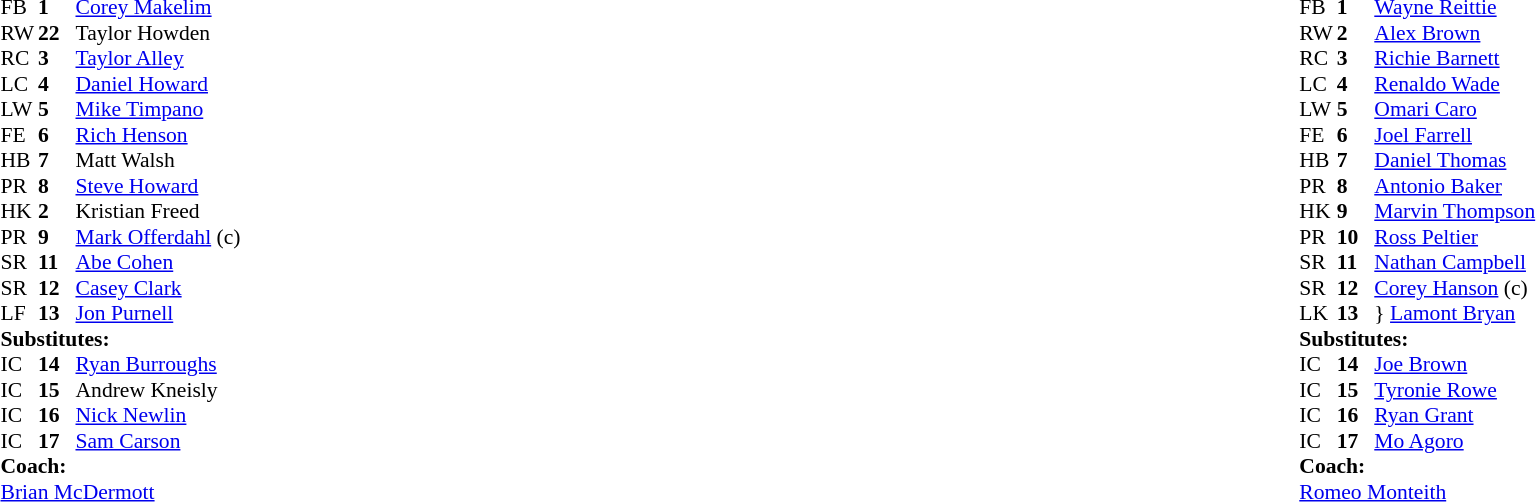<table width="100%">
<tr>
<td valign="top" width="50%"><br><table style="font-size: 90%" cellspacing="0" cellpadding="0">
<tr>
<th width="25"></th>
<th width="25"></th>
</tr>
<tr>
<td>FB</td>
<td><strong>1</strong></td>
<td><a href='#'>Corey Makelim</a></td>
</tr>
<tr>
<td>RW</td>
<td><strong>22</strong></td>
<td>Taylor Howden</td>
</tr>
<tr>
<td>RC</td>
<td><strong>3</strong></td>
<td><a href='#'>Taylor Alley</a></td>
</tr>
<tr>
<td>LC</td>
<td><strong>4</strong></td>
<td><a href='#'>Daniel Howard</a></td>
</tr>
<tr>
<td>LW</td>
<td><strong>5</strong></td>
<td><a href='#'>Mike Timpano</a></td>
</tr>
<tr>
<td>FE</td>
<td><strong>6</strong></td>
<td><a href='#'>Rich Henson</a></td>
</tr>
<tr>
<td>HB</td>
<td><strong>7</strong></td>
<td>Matt Walsh</td>
</tr>
<tr>
<td>PR</td>
<td><strong>8</strong></td>
<td><a href='#'>Steve Howard</a></td>
</tr>
<tr>
<td>HK</td>
<td><strong>2</strong></td>
<td>Kristian Freed</td>
</tr>
<tr>
<td>PR</td>
<td><strong>9</strong></td>
<td><a href='#'>Mark Offerdahl</a> (c)</td>
</tr>
<tr>
<td>SR</td>
<td><strong>11</strong></td>
<td><a href='#'>Abe Cohen</a></td>
</tr>
<tr>
<td>SR</td>
<td><strong>12</strong></td>
<td><a href='#'>Casey Clark</a></td>
</tr>
<tr>
<td>LF</td>
<td><strong>13</strong></td>
<td><a href='#'>Jon Purnell</a></td>
</tr>
<tr>
<td colspan=3><strong>Substitutes:</strong></td>
</tr>
<tr>
<td>IC</td>
<td><strong>14</strong></td>
<td><a href='#'>Ryan Burroughs</a></td>
</tr>
<tr>
<td>IC</td>
<td><strong>15</strong></td>
<td>Andrew Kneisly</td>
</tr>
<tr>
<td>IC</td>
<td><strong>16</strong></td>
<td><a href='#'>Nick Newlin</a></td>
</tr>
<tr>
<td>IC</td>
<td><strong>17</strong></td>
<td><a href='#'>Sam Carson</a> </td>
</tr>
<tr>
<td colspan=3><strong>Coach:</strong></td>
</tr>
<tr>
<td colspan="4"><a href='#'>Brian McDermott</a></td>
</tr>
</table>
</td>
<td valign="top" width="50%"><br><table style="font-size: 90%" cellspacing="0" cellpadding="0" align="center">
<tr>
<th width="25"></th>
<th width="25"></th>
</tr>
<tr>
<td>FB</td>
<td><strong>1</strong></td>
<td><a href='#'>Wayne Reittie</a></td>
</tr>
<tr>
<td>RW</td>
<td><strong>2</strong></td>
<td><a href='#'>Alex Brown</a></td>
</tr>
<tr>
<td>RC</td>
<td><strong>3</strong></td>
<td><a href='#'>Richie Barnett</a></td>
</tr>
<tr>
<td>LC</td>
<td><strong>4</strong></td>
<td><a href='#'>Renaldo Wade</a></td>
</tr>
<tr>
<td>LW</td>
<td><strong>5</strong></td>
<td><a href='#'>Omari Caro</a> </td>
</tr>
<tr>
<td>FE</td>
<td><strong>6</strong></td>
<td><a href='#'>Joel Farrell</a></td>
</tr>
<tr>
<td>HB</td>
<td><strong>7</strong></td>
<td><a href='#'>Daniel Thomas</a></td>
</tr>
<tr>
<td>PR</td>
<td><strong>8</strong></td>
<td><a href='#'>Antonio Baker</a></td>
</tr>
<tr>
<td>HK</td>
<td><strong>9</strong></td>
<td><a href='#'>Marvin Thompson</a></td>
</tr>
<tr>
<td>PR</td>
<td><strong>10</strong></td>
<td><a href='#'>Ross Peltier</a></td>
</tr>
<tr>
<td>SR</td>
<td><strong>11</strong></td>
<td><a href='#'>Nathan Campbell</a></td>
</tr>
<tr>
<td>SR</td>
<td><strong>12</strong></td>
<td><a href='#'>Corey Hanson</a> (c)</td>
</tr>
<tr>
<td>LK</td>
<td><strong>13</strong></td>
<td>} <a href='#'>Lamont Bryan</a></td>
</tr>
<tr>
<td colspan=3><strong>Substitutes:</strong></td>
</tr>
<tr>
<td>IC</td>
<td><strong>14</strong></td>
<td><a href='#'>Joe Brown</a></td>
</tr>
<tr>
<td>IC</td>
<td><strong>15</strong></td>
<td><a href='#'>Tyronie Rowe</a></td>
</tr>
<tr>
<td>IC</td>
<td><strong>16</strong></td>
<td><a href='#'>Ryan Grant</a></td>
</tr>
<tr>
<td>IC</td>
<td><strong>17</strong></td>
<td><a href='#'>Mo Agoro</a></td>
</tr>
<tr>
<td colspan=3><strong>Coach:</strong></td>
</tr>
<tr>
<td colspan="4"><a href='#'>Romeo Monteith</a></td>
</tr>
</table>
</td>
</tr>
</table>
